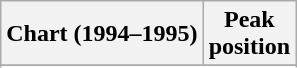<table class="wikitable plainrowheaders" style="text-align:center">
<tr>
<th>Chart (1994–1995)</th>
<th>Peak<br>position</th>
</tr>
<tr>
</tr>
<tr>
</tr>
</table>
